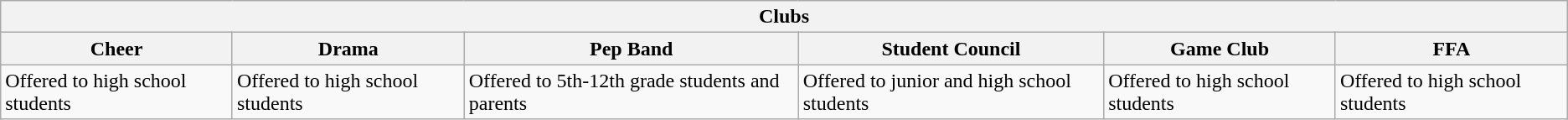<table class="wikitable">
<tr>
<th colspan="6">Clubs</th>
</tr>
<tr>
<th>Cheer</th>
<th>Drama</th>
<th>Pep Band</th>
<th>Student Council</th>
<th>Game Club</th>
<th>FFA</th>
</tr>
<tr>
<td>Offered to high school students</td>
<td>Offered to high school students</td>
<td>Offered to 5th-12th grade students and parents</td>
<td>Offered to junior and high school students</td>
<td>Offered to high school students</td>
<td>Offered to high school students</td>
</tr>
</table>
